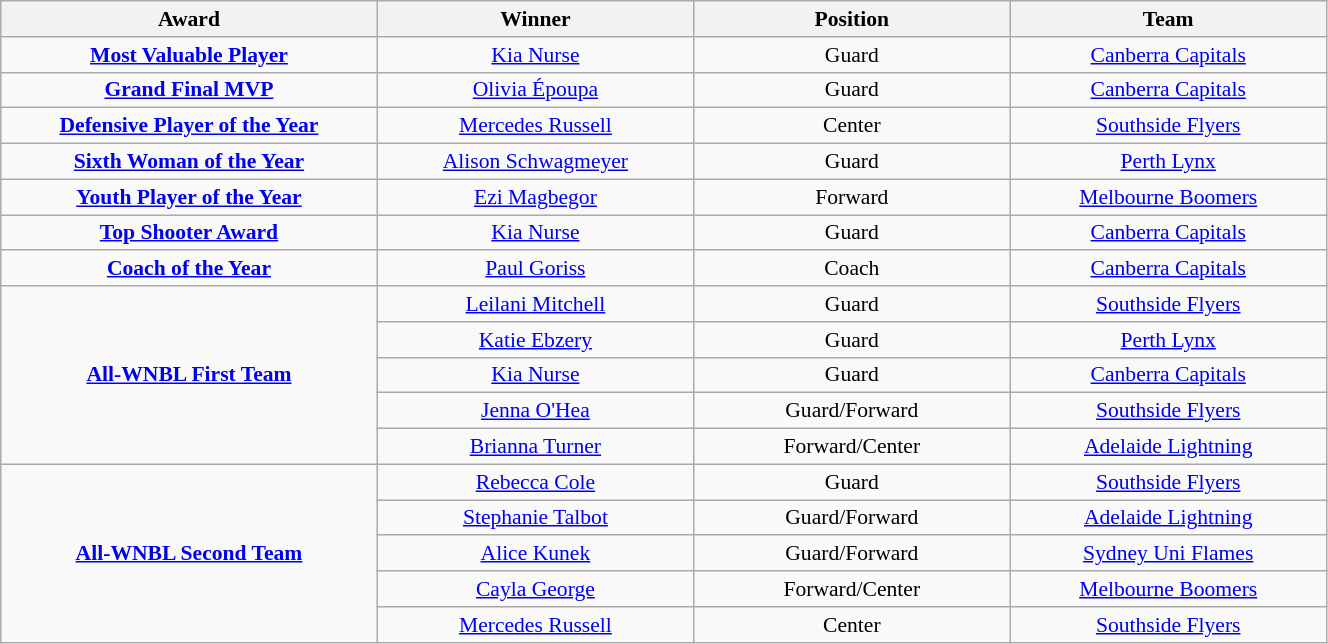<table class="wikitable" style="width: 70%; text-align:center; font-size:90%">
<tr>
<th colspan=1 width=150>Award</th>
<th width=125>Winner</th>
<th width=125>Position</th>
<th width=125>Team</th>
</tr>
<tr>
<td><strong><a href='#'>Most Valuable Player</a></strong></td>
<td><a href='#'>Kia Nurse</a></td>
<td>Guard</td>
<td><a href='#'>Canberra Capitals</a></td>
</tr>
<tr>
<td><strong><a href='#'>Grand Final MVP</a></strong></td>
<td><a href='#'>Olivia Époupa</a></td>
<td>Guard</td>
<td><a href='#'>Canberra Capitals</a></td>
</tr>
<tr>
<td><strong><a href='#'>Defensive Player of the Year</a></strong></td>
<td><a href='#'>Mercedes Russell</a></td>
<td>Center</td>
<td><a href='#'>Southside Flyers</a></td>
</tr>
<tr>
<td><strong><a href='#'>Sixth Woman of the Year</a></strong></td>
<td><a href='#'>Alison Schwagmeyer</a></td>
<td>Guard</td>
<td><a href='#'>Perth Lynx</a></td>
</tr>
<tr>
<td><strong><a href='#'>Youth Player of the Year</a></strong></td>
<td><a href='#'>Ezi Magbegor</a></td>
<td>Forward</td>
<td><a href='#'>Melbourne Boomers</a></td>
</tr>
<tr>
<td><strong><a href='#'>Top Shooter Award</a></strong></td>
<td><a href='#'>Kia Nurse</a></td>
<td>Guard</td>
<td><a href='#'>Canberra Capitals</a></td>
</tr>
<tr>
<td><strong><a href='#'>Coach of the Year</a></strong></td>
<td><a href='#'>Paul Goriss</a></td>
<td>Coach</td>
<td><a href='#'>Canberra Capitals</a></td>
</tr>
<tr>
<td rowspan=5><strong><a href='#'>All-WNBL First Team</a></strong></td>
<td><a href='#'>Leilani Mitchell</a></td>
<td>Guard</td>
<td><a href='#'>Southside Flyers</a></td>
</tr>
<tr>
<td><a href='#'>Katie Ebzery</a></td>
<td>Guard</td>
<td><a href='#'>Perth Lynx</a></td>
</tr>
<tr>
<td><a href='#'>Kia Nurse</a></td>
<td>Guard</td>
<td><a href='#'>Canberra Capitals</a></td>
</tr>
<tr>
<td><a href='#'>Jenna O'Hea</a></td>
<td>Guard/Forward</td>
<td><a href='#'>Southside Flyers</a></td>
</tr>
<tr>
<td><a href='#'>Brianna Turner</a></td>
<td>Forward/Center</td>
<td><a href='#'>Adelaide Lightning</a></td>
</tr>
<tr>
<td rowspan=5><strong><a href='#'>All-WNBL Second Team</a></strong></td>
<td><a href='#'>Rebecca Cole</a></td>
<td>Guard</td>
<td><a href='#'>Southside Flyers</a></td>
</tr>
<tr>
<td><a href='#'>Stephanie Talbot</a></td>
<td>Guard/Forward</td>
<td><a href='#'>Adelaide Lightning</a></td>
</tr>
<tr>
<td><a href='#'>Alice Kunek</a></td>
<td>Guard/Forward</td>
<td><a href='#'>Sydney Uni Flames</a></td>
</tr>
<tr>
<td><a href='#'>Cayla George</a></td>
<td>Forward/Center</td>
<td><a href='#'>Melbourne Boomers</a></td>
</tr>
<tr>
<td><a href='#'>Mercedes Russell</a></td>
<td>Center</td>
<td><a href='#'>Southside Flyers</a></td>
</tr>
</table>
